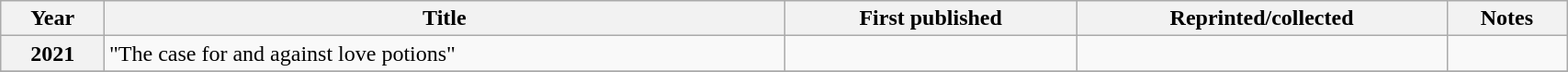<table class='wikitable sortable' width='90%'>
<tr>
<th>Year</th>
<th>Title</th>
<th>First published</th>
<th>Reprinted/collected</th>
<th>Notes</th>
</tr>
<tr>
<th>2021</th>
<td>"The case for and against love potions"</td>
<td></td>
<td></td>
<td></td>
</tr>
<tr>
</tr>
</table>
